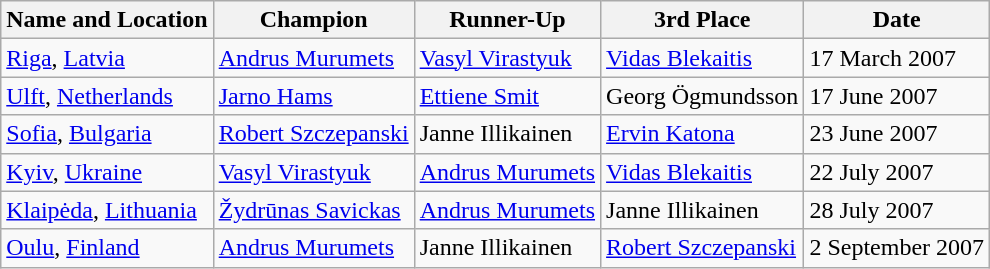<table class="wikitable" style="display: inline-table">
<tr>
<th>Name and Location</th>
<th>Champion</th>
<th>Runner-Up</th>
<th>3rd Place</th>
<th>Date</th>
</tr>
<tr>
<td> <a href='#'>Riga</a>, <a href='#'>Latvia</a> <br> </td>
<td> <a href='#'>Andrus Murumets</a></td>
<td> <a href='#'>Vasyl Virastyuk</a></td>
<td> <a href='#'>Vidas Blekaitis</a></td>
<td>17 March 2007</td>
</tr>
<tr>
<td> <a href='#'>Ulft</a>, <a href='#'>Netherlands</a> <br> </td>
<td> <a href='#'>Jarno Hams</a></td>
<td> <a href='#'>Ettiene Smit</a></td>
<td> Georg Ögmundsson</td>
<td>17 June 2007</td>
</tr>
<tr>
<td> <a href='#'>Sofia</a>, <a href='#'>Bulgaria</a> <br> </td>
<td> <a href='#'>Robert Szczepanski</a></td>
<td> Janne Illikainen</td>
<td> <a href='#'>Ervin Katona</a></td>
<td>23 June 2007</td>
</tr>
<tr>
<td> <a href='#'>Kyiv</a>, <a href='#'>Ukraine</a> <br> </td>
<td> <a href='#'>Vasyl Virastyuk</a></td>
<td> <a href='#'>Andrus Murumets</a></td>
<td> <a href='#'>Vidas Blekaitis</a></td>
<td>22 July 2007</td>
</tr>
<tr>
<td> <a href='#'>Klaipėda</a>, <a href='#'>Lithuania</a> <br> </td>
<td> <a href='#'>Žydrūnas Savickas</a></td>
<td> <a href='#'>Andrus Murumets</a></td>
<td> Janne Illikainen</td>
<td>28 July 2007</td>
</tr>
<tr>
<td> <a href='#'>Oulu</a>, <a href='#'>Finland</a> <br> </td>
<td> <a href='#'>Andrus Murumets</a></td>
<td> Janne Illikainen</td>
<td> <a href='#'>Robert Szczepanski</a></td>
<td>2 September 2007</td>
</tr>
</table>
